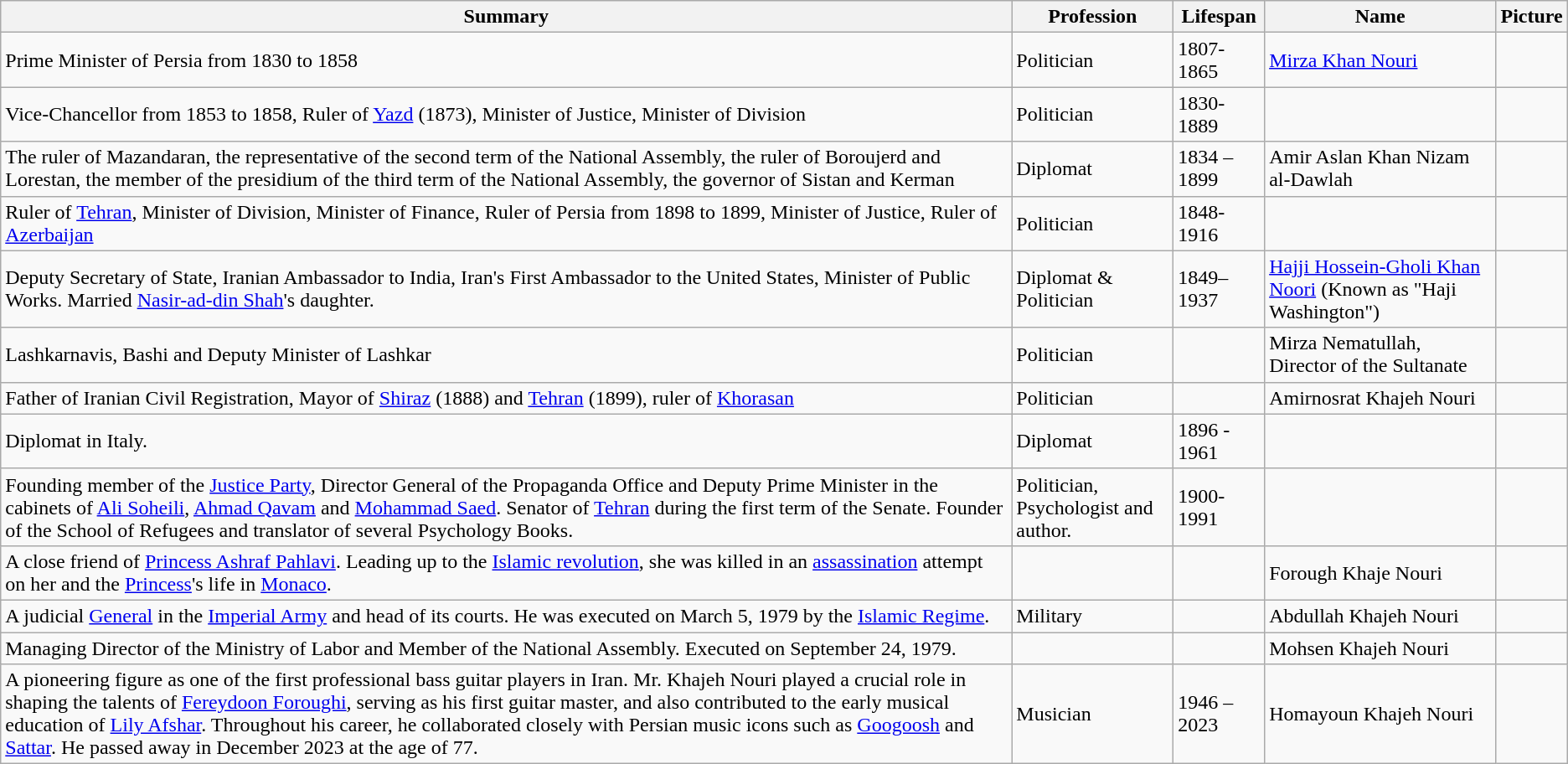<table class="wikitable">
<tr>
<th>Summary</th>
<th>Profession</th>
<th>Lifespan</th>
<th>Name</th>
<th>Picture</th>
</tr>
<tr>
<td>Prime Minister of Persia from 1830 to 1858</td>
<td>Politician</td>
<td>1807-1865</td>
<td><a href='#'>Mirza Khan Nouri</a></td>
<td></td>
</tr>
<tr>
<td>Vice-Chancellor from 1853 to 1858, Ruler of <a href='#'>Yazd</a> (1873), Minister of Justice, Minister of Division</td>
<td>Politician</td>
<td>1830- 1889</td>
<td></td>
<td></td>
</tr>
<tr>
<td>The ruler of Mazandaran, the representative of the second term of the National Assembly, the ruler of Boroujerd and Lorestan, the member of the presidium of the third term of the National Assembly, the governor of Sistan and Kerman</td>
<td>Diplomat</td>
<td>1834 – 1899</td>
<td>Amir Aslan Khan Nizam al-Dawlah</td>
<td></td>
</tr>
<tr>
<td>Ruler of <a href='#'>Tehran</a>, Minister of Division, Minister of Finance, Ruler of Persia from 1898 to 1899, Minister of Justice, Ruler of <a href='#'>Azerbaijan</a></td>
<td>Politician</td>
<td>1848-1916</td>
<td></td>
<td></td>
</tr>
<tr>
<td>Deputy Secretary of State, Iranian Ambassador to India, Iran's First Ambassador to the United States, Minister of Public Works. Married <a href='#'>Nasir-ad-din Shah</a>'s daughter.</td>
<td>Diplomat & Politician</td>
<td>1849–1937</td>
<td><a href='#'>Hajji Hossein-Gholi Khan Noori</a> (Known as "Haji Washington")</td>
<td></td>
</tr>
<tr>
<td>Lashkarnavis, Bashi and Deputy Minister of Lashkar</td>
<td>Politician</td>
<td></td>
<td>Mirza Nematullah, Director of the Sultanate</td>
<td></td>
</tr>
<tr>
<td>Father of Iranian Civil Registration, Mayor of <a href='#'>Shiraz</a> (1888) and <a href='#'>Tehran</a> (1899), ruler of <a href='#'>Khorasan</a></td>
<td>Politician</td>
<td></td>
<td>Amirnosrat Khajeh Nouri</td>
<td></td>
</tr>
<tr>
<td>Diplomat in Italy.</td>
<td>Diplomat</td>
<td>1896 - 1961</td>
<td></td>
<td></td>
</tr>
<tr>
<td>Founding member of the <a href='#'>Justice Party</a>, Director General of the Propaganda Office and Deputy Prime Minister in the cabinets of <a href='#'>Ali Soheili</a>, <a href='#'>Ahmad Qavam</a> and <a href='#'>Mohammad Saed</a>. Senator of <a href='#'>Tehran</a> during the first term of the Senate. Founder of the School of Refugees and translator of several Psychology Books.</td>
<td>Politician, Psychologist and author.</td>
<td>1900- 1991</td>
<td></td>
<td></td>
</tr>
<tr>
<td>A close friend of <a href='#'>Princess Ashraf Pahlavi</a>. Leading up to the <a href='#'>Islamic revolution</a>, she was killed in an <a href='#'>assassination</a> attempt on her and the <a href='#'>Princess</a>'s life in <a href='#'>Monaco</a>.</td>
<td></td>
<td></td>
<td>Forough Khaje Nouri</td>
<td></td>
</tr>
<tr>
<td>A judicial <a href='#'>General</a> in the <a href='#'>Imperial Army</a> and head of its courts. He was executed on March 5, 1979 by the <a href='#'>Islamic Regime</a>.</td>
<td>Military</td>
<td></td>
<td>Abdullah Khajeh Nouri</td>
<td></td>
</tr>
<tr>
<td>Managing Director of the Ministry of Labor and Member of the National Assembly. Executed on September 24, 1979.</td>
<td></td>
<td></td>
<td>Mohsen Khajeh Nouri</td>
<td></td>
</tr>
<tr>
<td>A pioneering figure as one of the first professional bass guitar players in Iran.  Mr. Khajeh Nouri played a crucial role in shaping the talents of <a href='#'>Fereydoon Foroughi</a>, serving as his first guitar master, and also contributed to the early musical education of <a href='#'>Lily Afshar</a>. Throughout his career, he collaborated closely with Persian music icons such as <a href='#'>Googoosh</a> and <a href='#'>Sattar</a>. He passed away in December 2023 at the age of 77.</td>
<td>Musician</td>
<td>1946 – 2023</td>
<td>Homayoun Khajeh Nouri</td>
<td></td>
</tr>
</table>
